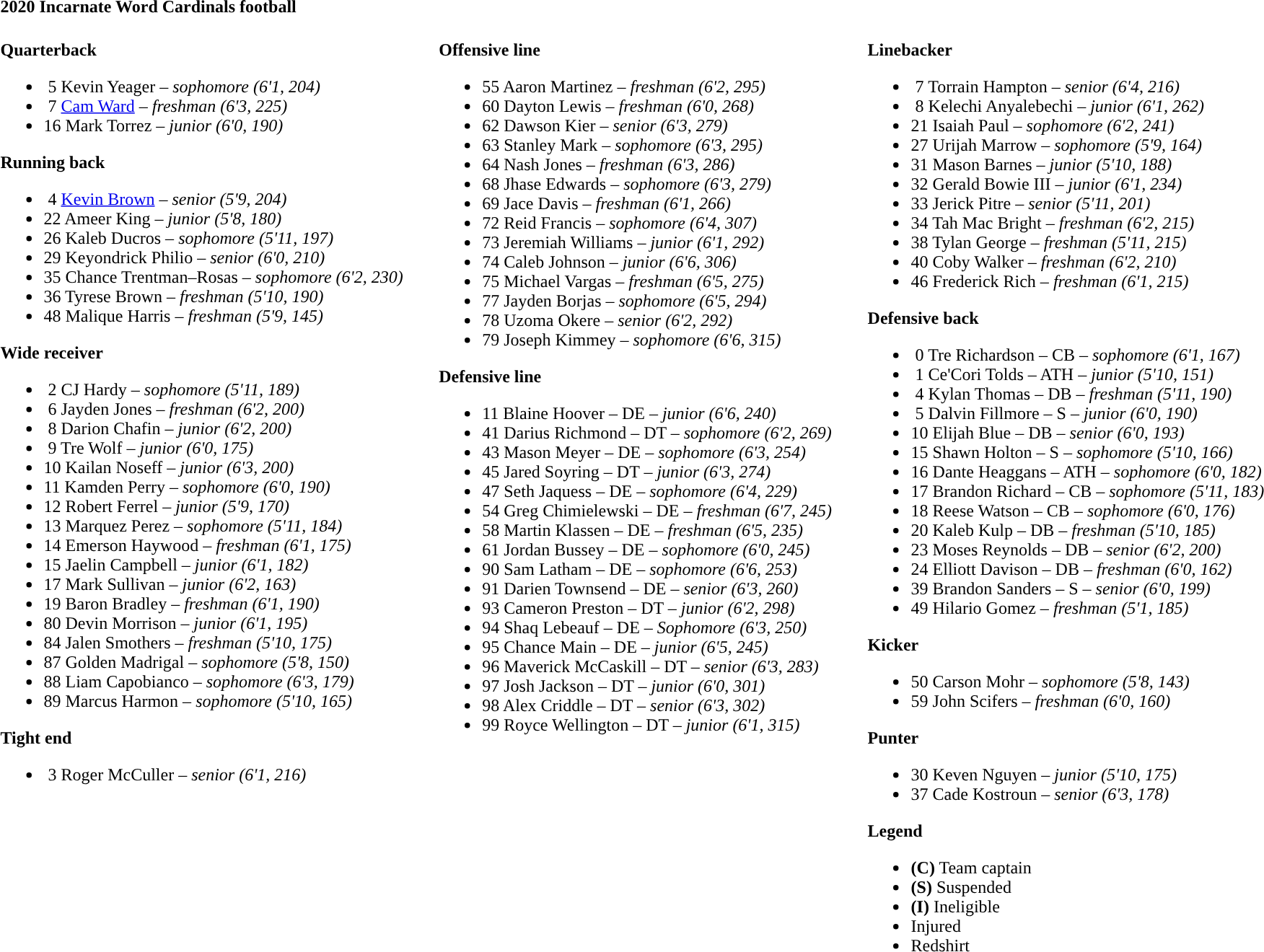<table class="toccolours" style="text-align: left;">
<tr>
<td colspan=11><strong>2020 Incarnate Word Cardinals football</strong></td>
</tr>
<tr>
<td valign="top"><br><strong>Quarterback</strong><ul><li> 5  Kevin Yeager – <em>sophomore (6'1, 204)</em></li><li> 7  <a href='#'>Cam Ward</a> – <em>freshman (6'3, 225)</em></li><li>16  Mark Torrez – <em> junior (6'0, 190)</em></li></ul><strong>Running back</strong><ul><li> 4  <a href='#'>Kevin Brown</a> – <em>senior (5'9, 204)</em></li><li>22  Ameer King – <em>junior (5'8, 180)</em></li><li>26  Kaleb Ducros – <em>sophomore (5'11, 197)</em></li><li>29  Keyondrick Philio – <em>senior (6'0, 210)</em></li><li>35  Chance Trentman–Rosas – <em>sophomore (6'2, 230)</em></li><li>36  Tyrese Brown – <em>freshman (5'10, 190)</em></li><li>48  Malique Harris – <em>freshman (5'9, 145)</em></li></ul><strong>Wide receiver</strong><ul><li> 2  CJ Hardy – <em>sophomore (5'11, 189)</em></li><li> 6  Jayden Jones – <em>freshman (6'2, 200)</em></li><li> 8  Darion Chafin – <em>junior (6'2, 200)</em></li><li> 9  Tre Wolf – <em> junior (6'0, 175)</em></li><li>10  Kailan Noseff – <em>junior (6'3, 200)</em></li><li>11  Kamden Perry – <em>sophomore (6'0, 190)</em></li><li>12  Robert Ferrel – <em>junior (5'9, 170)</em></li><li>13  Marquez Perez – <em> sophomore (5'11, 184)</em></li><li>14  Emerson Haywood – <em>freshman (6'1, 175)</em></li><li>15  Jaelin Campbell – <em>junior (6'1, 182)</em></li><li>17  Mark Sullivan – <em>junior (6'2, 163)</em></li><li>19  Baron Bradley – <em>freshman (6'1, 190)</em></li><li>80  Devin Morrison – <em>junior (6'1, 195)</em></li><li>84  Jalen Smothers – <em>freshman (5'10, 175)</em></li><li>87  Golden Madrigal – <em>sophomore (5'8, 150)</em></li><li>88  Liam Capobianco – <em>sophomore (6'3, 179)</em></li><li>89  Marcus Harmon – <em>sophomore (5'10, 165)</em></li></ul><strong>Tight end</strong><ul><li> 3  Roger McCuller – <em>senior (6'1, 216)</em></li></ul></td>
<td width="25"> </td>
<td valign="top"><br><strong>Offensive line</strong><ul><li>55  Aaron Martinez – <em>freshman (6'2, 295)</em></li><li>60  Dayton Lewis – <em>freshman (6'0, 268)</em></li><li>62  Dawson Kier – <em> senior (6'3, 279)</em></li><li>63  Stanley Mark – <em>sophomore (6'3, 295)</em></li><li>64  Nash Jones – <em>freshman (6'3, 286)</em></li><li>68  Jhase Edwards – <em>sophomore (6'3, 279)</em></li><li>69  Jace Davis – <em>freshman (6'1, 266)</em></li><li>72  Reid Francis – <em>sophomore (6'4, 307)</em></li><li>73  Jeremiah Williams – <em>junior (6'1, 292)</em></li><li>74  Caleb Johnson – <em>junior (6'6, 306)</em></li><li>75  Michael Vargas – <em>freshman (6'5, 275)</em></li><li>77  Jayden Borjas – <em>sophomore (6'5, 294)</em></li><li>78  Uzoma Okere – <em>senior (6'2, 292)</em></li><li>79  Joseph Kimmey – <em>sophomore (6'6, 315)</em></li></ul><strong>Defensive line</strong><ul><li>11  Blaine Hoover – DE – <em> junior (6'6, 240)</em></li><li>41  Darius Richmond – DT – <em>sophomore (6'2, 269)</em></li><li>43  Mason Meyer – DE – <em>sophomore (6'3, 254)</em></li><li>45  Jared Soyring – DT – <em>junior (6'3, 274)</em></li><li>47  Seth Jaquess – DE – <em>sophomore (6'4, 229)</em></li><li>54  Greg Chimielewski – DE – <em>freshman (6'7, 245)</em></li><li>58  Martin Klassen – DE – <em>freshman (6'5, 235)</em></li><li>61  Jordan Bussey – DE – <em>sophomore (6'0, 245)</em></li><li>90  Sam Latham – DE – <em>sophomore (6'6, 253)</em></li><li>91  Darien Townsend – DE – <em> senior (6'3, 260)</em></li><li>93  Cameron Preston – DT – <em>junior (6'2, 298)</em></li><li>94  Shaq Lebeauf – DE –  <em>Sophomore (6'3, 250)</em></li><li>95  Chance Main – DE – <em>junior (6'5, 245)</em></li><li>96  Maverick McCaskill – DT – <em>senior (6'3, 283)</em></li><li>97  Josh Jackson – DT – <em>junior (6'0, 301)</em></li><li>98  Alex Criddle – DT – <em>senior (6'3, 302)</em></li><li>99  Royce Wellington – DT – <em>junior (6'1, 315)</em></li></ul></td>
<td width="25"> </td>
<td valign="top"><br><strong>Linebacker</strong><ul><li> 7  Torrain Hampton – <em> senior (6'4, 216)</em></li><li> 8  Kelechi Anyalebechi – <em>junior (6'1, 262)</em></li><li>21  Isaiah Paul – <em> sophomore (6'2, 241)</em></li><li>27  Urijah Marrow – <em>sophomore (5'9, 164)</em></li><li>31  Mason Barnes – <em>junior (5'10, 188)</em></li><li>32  Gerald Bowie III – <em>junior (6'1, 234)</em></li><li>33  Jerick Pitre – <em> senior (5'11, 201)</em></li><li>34  Tah Mac Bright – <em>freshman (6'2, 215)</em></li><li>38  Tylan George – <em>freshman (5'11, 215)</em></li><li>40  Coby Walker – <em>freshman (6'2, 210)</em></li><li>46  Frederick Rich – <em>freshman (6'1, 215)</em></li></ul><strong>Defensive back</strong><ul><li> 0  Tre Richardson – CB – <em>sophomore (6'1, 167)</em></li><li> 1  Ce'Cori Tolds – ATH – <em>junior (5'10, 151)</em></li><li> 4  Kylan Thomas – DB – <em>freshman (5'11, 190)</em></li><li> 5  Dalvin Fillmore – S – <em>junior (6'0, 190)</em></li><li>10  Elijah Blue – DB – <em>senior (6'0, 193)</em></li><li>15  Shawn Holton – S – <em>sophomore (5'10, 166)</em></li><li>16  Dante Heaggans – ATH – <em>sophomore (6'0, 182)</em></li><li>17  Brandon Richard – CB – <em>sophomore (5'11, 183)</em></li><li>18  Reese Watson – CB – <em>sophomore (6'0, 176)</em></li><li>20  Kaleb Kulp – DB – <em>freshman (5'10, 185)</em></li><li>23  Moses Reynolds – DB – <em> senior (6'2, 200)</em></li><li>24  Elliott Davison – DB – <em>freshman (6'0, 162)</em></li><li>39  Brandon Sanders – S – <em>senior (6'0, 199)</em></li><li>49  Hilario Gomez – <em>freshman (5'1, 185)</em></li></ul><strong>Kicker</strong><ul><li>50  Carson Mohr – <em>sophomore (5'8, 143)</em></li><li>59  John Scifers – <em>freshman (6'0, 160)</em></li></ul><strong>Punter</strong><ul><li>30  Keven Nguyen – <em>junior (5'10, 175)</em></li><li>37  Cade Kostroun – <em>senior (6'3, 178)</em></li></ul><strong>Legend</strong><ul><li><strong>(C)</strong> Team captain</li><li><strong>(S)</strong> Suspended</li><li><strong>(I)</strong> Ineligible</li><li> Injured</li><li> Redshirt</li></ul></td>
</tr>
</table>
